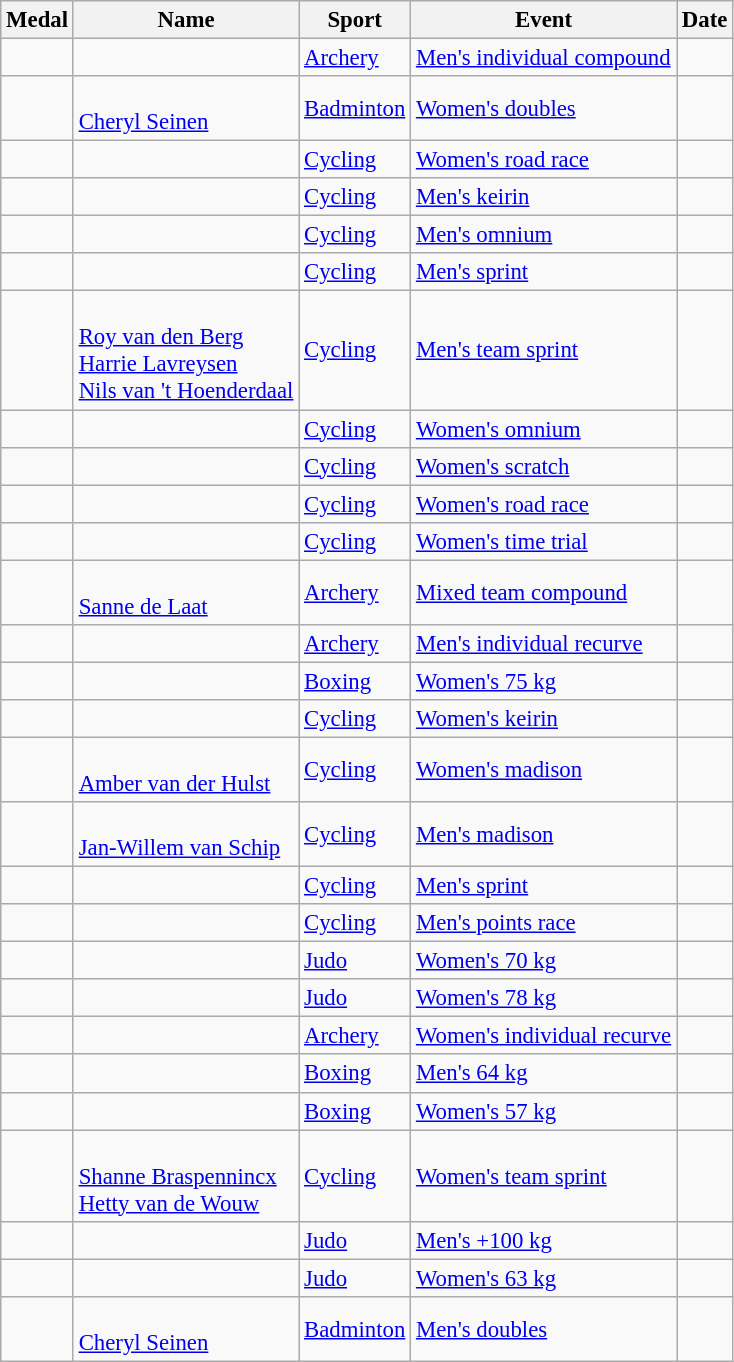<table class="wikitable sortable" style="font-size: 95%;">
<tr>
<th>Medal</th>
<th>Name</th>
<th>Sport</th>
<th>Event</th>
<th>Date</th>
</tr>
<tr>
<td></td>
<td></td>
<td><a href='#'>Archery</a></td>
<td><a href='#'>Men's individual compound</a></td>
<td></td>
</tr>
<tr>
<td></td>
<td><br><a href='#'>Cheryl Seinen</a></td>
<td><a href='#'>Badminton</a></td>
<td><a href='#'>Women's doubles</a></td>
<td></td>
</tr>
<tr>
<td></td>
<td></td>
<td><a href='#'>Cycling</a></td>
<td><a href='#'>Women's road race</a></td>
<td></td>
</tr>
<tr>
<td></td>
<td></td>
<td><a href='#'>Cycling</a></td>
<td><a href='#'>Men's keirin</a></td>
<td></td>
</tr>
<tr>
<td></td>
<td></td>
<td><a href='#'>Cycling</a></td>
<td><a href='#'>Men's omnium</a></td>
<td></td>
</tr>
<tr>
<td></td>
<td></td>
<td><a href='#'>Cycling</a></td>
<td><a href='#'>Men's sprint</a></td>
<td></td>
</tr>
<tr>
<td></td>
<td><br><a href='#'>Roy van den Berg</a><br><a href='#'>Harrie Lavreysen</a><br><a href='#'>Nils van 't Hoenderdaal</a></td>
<td><a href='#'>Cycling</a></td>
<td><a href='#'>Men's team sprint</a></td>
<td></td>
</tr>
<tr>
<td></td>
<td></td>
<td><a href='#'>Cycling</a></td>
<td><a href='#'>Women's omnium</a></td>
<td></td>
</tr>
<tr>
<td></td>
<td></td>
<td><a href='#'>Cycling</a></td>
<td><a href='#'>Women's scratch</a></td>
<td></td>
</tr>
<tr>
<td></td>
<td></td>
<td><a href='#'>Cycling</a></td>
<td><a href='#'>Women's road race</a></td>
<td></td>
</tr>
<tr>
<td></td>
<td></td>
<td><a href='#'>Cycling</a></td>
<td><a href='#'>Women's time trial</a></td>
<td></td>
</tr>
<tr>
<td></td>
<td><br><a href='#'>Sanne de Laat</a></td>
<td><a href='#'>Archery</a></td>
<td><a href='#'>Mixed team compound</a></td>
<td></td>
</tr>
<tr>
<td></td>
<td></td>
<td><a href='#'>Archery</a></td>
<td><a href='#'>Men's individual recurve</a></td>
<td></td>
</tr>
<tr>
<td></td>
<td></td>
<td><a href='#'>Boxing</a></td>
<td><a href='#'>Women's 75 kg</a></td>
<td></td>
</tr>
<tr>
<td></td>
<td></td>
<td><a href='#'>Cycling</a></td>
<td><a href='#'>Women's keirin</a></td>
<td></td>
</tr>
<tr>
<td></td>
<td><br><a href='#'>Amber van der Hulst</a></td>
<td><a href='#'>Cycling</a></td>
<td><a href='#'>Women's madison</a></td>
<td></td>
</tr>
<tr>
<td></td>
<td><br><a href='#'>Jan-Willem van Schip</a></td>
<td><a href='#'>Cycling</a></td>
<td><a href='#'>Men's madison</a></td>
<td></td>
</tr>
<tr>
<td></td>
<td></td>
<td><a href='#'>Cycling</a></td>
<td><a href='#'>Men's sprint</a></td>
<td></td>
</tr>
<tr>
<td></td>
<td></td>
<td><a href='#'>Cycling</a></td>
<td><a href='#'>Men's points race</a></td>
<td></td>
</tr>
<tr>
<td></td>
<td></td>
<td><a href='#'>Judo</a></td>
<td><a href='#'>Women's 70 kg</a></td>
<td></td>
</tr>
<tr>
<td></td>
<td></td>
<td><a href='#'>Judo</a></td>
<td><a href='#'>Women's 78 kg</a></td>
<td></td>
</tr>
<tr>
<td></td>
<td></td>
<td><a href='#'>Archery</a></td>
<td><a href='#'>Women's individual recurve</a></td>
<td></td>
</tr>
<tr>
<td></td>
<td></td>
<td><a href='#'>Boxing</a></td>
<td><a href='#'>Men's 64 kg</a></td>
<td></td>
</tr>
<tr>
<td></td>
<td></td>
<td><a href='#'>Boxing</a></td>
<td><a href='#'>Women's 57 kg</a></td>
<td></td>
</tr>
<tr>
<td></td>
<td><br><a href='#'>Shanne Braspennincx</a><br><a href='#'>Hetty van de Wouw</a></td>
<td><a href='#'>Cycling</a></td>
<td><a href='#'>Women's team sprint</a></td>
<td></td>
</tr>
<tr>
<td></td>
<td></td>
<td><a href='#'>Judo</a></td>
<td><a href='#'>Men's +100 kg</a></td>
<td></td>
</tr>
<tr>
<td></td>
<td></td>
<td><a href='#'>Judo</a></td>
<td><a href='#'>Women's 63 kg</a></td>
<td></td>
</tr>
<tr>
<td></td>
<td><br><a href='#'>Cheryl Seinen</a></td>
<td><a href='#'>Badminton</a></td>
<td><a href='#'>Men's doubles</a></td>
<td></td>
</tr>
</table>
